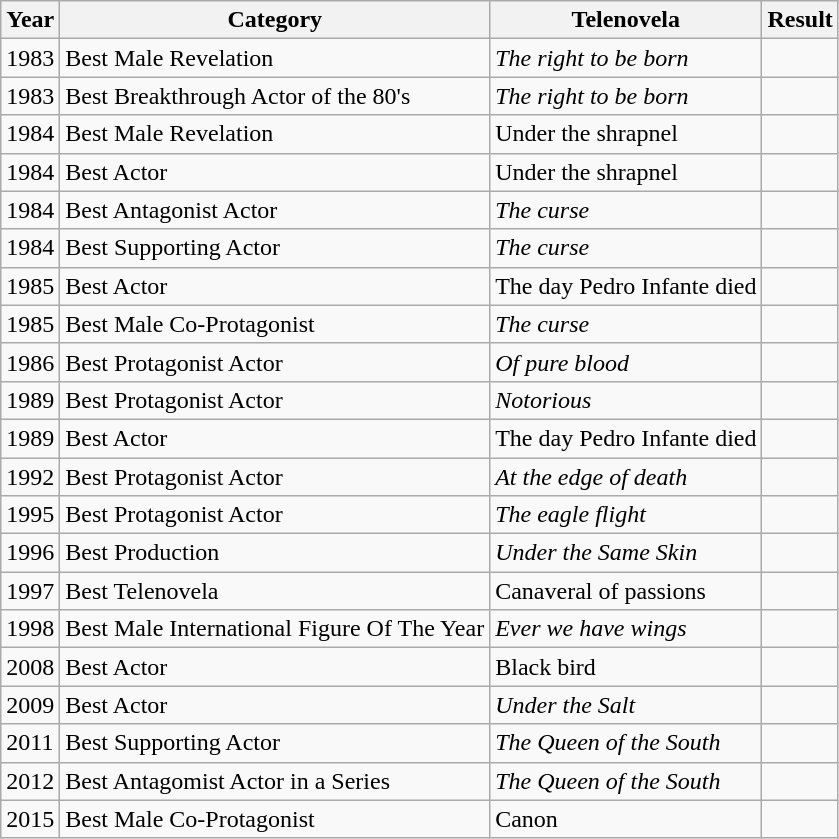<table class="wikitable sortable">
<tr>
<th>Year</th>
<th>Category</th>
<th>Telenovela</th>
<th>Result</th>
</tr>
<tr>
<td>1983</td>
<td>Best Male Revelation</td>
<td><em>The right to be born</em></td>
<td></td>
</tr>
<tr>
<td>1983</td>
<td>Best Breakthrough Actor of the 80's</td>
<td><em>The right to be born</em></td>
<td></td>
</tr>
<tr>
<td>1984</td>
<td>Best Male Revelation</td>
<td>Under the shrapnel</td>
<td></td>
</tr>
<tr>
<td>1984</td>
<td>Best Actor</td>
<td>Under the shrapnel</td>
<td></td>
</tr>
<tr>
<td>1984</td>
<td>Best Antagonist Actor</td>
<td><em>The curse</em></td>
<td></td>
</tr>
<tr>
<td>1984</td>
<td>Best Supporting Actor</td>
<td><em>The curse</em></td>
<td></td>
</tr>
<tr>
<td>1985</td>
<td>Best Actor</td>
<td>The day Pedro Infante died</td>
<td></td>
</tr>
<tr>
<td>1985</td>
<td>Best Male Co-Protagonist</td>
<td><em>The curse</em></td>
<td></td>
</tr>
<tr>
<td>1986</td>
<td>Best Protagonist Actor</td>
<td><em>Of pure blood</em></td>
<td></td>
</tr>
<tr>
<td>1989</td>
<td>Best Protagonist Actor</td>
<td><em>Notorious</em></td>
<td></td>
</tr>
<tr>
<td>1989</td>
<td>Best Actor</td>
<td>The day Pedro Infante died</td>
<td></td>
</tr>
<tr>
<td>1992</td>
<td>Best Protagonist Actor</td>
<td><em>At the edge of death</em></td>
<td></td>
</tr>
<tr>
<td>1995</td>
<td>Best Protagonist Actor</td>
<td><em>The eagle flight</em></td>
<td></td>
</tr>
<tr>
<td>1996</td>
<td>Best Production</td>
<td><em>Under the Same Skin</em></td>
<td></td>
</tr>
<tr>
<td>1997</td>
<td>Best Telenovela</td>
<td>Canaveral of passions</td>
<td></td>
</tr>
<tr>
<td>1998</td>
<td>Best Male International Figure Of The Year</td>
<td><em>Ever we have wings</em></td>
<td></td>
</tr>
<tr>
<td>2008</td>
<td>Best Actor</td>
<td>Black bird</td>
<td></td>
</tr>
<tr>
<td>2009</td>
<td>Best Actor</td>
<td><em>Under the Salt</em></td>
<td></td>
</tr>
<tr>
<td>2011</td>
<td>Best Supporting Actor</td>
<td><em>The Queen of the South</em></td>
<td></td>
</tr>
<tr>
<td>2012</td>
<td>Best Antagomist Actor in a Series</td>
<td><em>The Queen of the South</em></td>
<td></td>
</tr>
<tr>
<td>2015</td>
<td>Best Male Co-Protagonist</td>
<td>Canon</td>
<td></td>
</tr>
</table>
